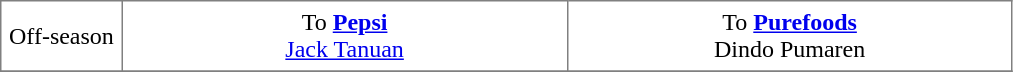<table border="1" style="border-collapse:collapse; text-align: center" cellpadding="5">
<tr>
<td style="width:12%">Off-season</td>
<td style="width:44%" valign="top">To <strong><a href='#'>Pepsi</a></strong><br><a href='#'>Jack Tanuan</a></td>
<td style="width:44%" valign="top">To <strong><a href='#'>Purefoods</a></strong><br>Dindo Pumaren</td>
</tr>
<tr>
</tr>
</table>
